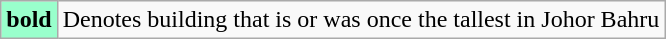<table class="wikitable">
<tr>
<td style="text-align:center; background:#9fc;"><strong>bold</strong></td>
<td>Denotes building that is or was once the tallest in Johor Bahru</td>
</tr>
</table>
